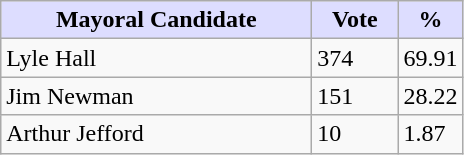<table class="wikitable">
<tr>
<th style="background:#ddf; width:200px;">Mayoral Candidate </th>
<th style="background:#ddf; width:50px;">Vote</th>
<th style="background:#ddf; width:30px;">%</th>
</tr>
<tr>
<td>Lyle Hall</td>
<td>374</td>
<td>69.91</td>
</tr>
<tr>
<td>Jim Newman</td>
<td>151</td>
<td>28.22</td>
</tr>
<tr>
<td>Arthur Jefford</td>
<td>10</td>
<td>1.87</td>
</tr>
</table>
